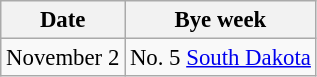<table class="wikitable" style="font-size:95%;">
<tr>
<th>Date</th>
<th>Bye week</th>
</tr>
<tr>
<td>November 2</td>
<td>No. 5 <a href='#'>South Dakota</a></td>
</tr>
</table>
